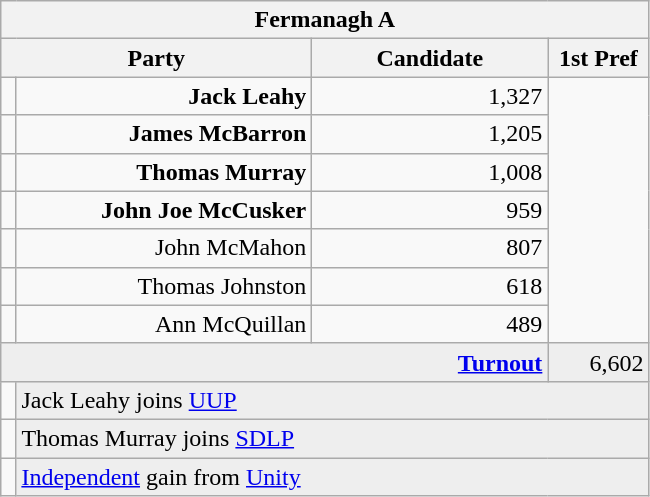<table class="wikitable">
<tr>
<th colspan="4" align="center">Fermanagh A</th>
</tr>
<tr>
<th colspan="2" align="center" width=200>Party</th>
<th width=150>Candidate</th>
<th width=60>1st Pref</th>
</tr>
<tr>
<td></td>
<td align="right"><strong>Jack Leahy</strong></td>
<td align="right">1,327</td>
</tr>
<tr>
<td></td>
<td align="right"><strong>James McBarron</strong></td>
<td align="right">1,205</td>
</tr>
<tr>
<td></td>
<td align="right"><strong>Thomas Murray</strong></td>
<td align="right">1,008</td>
</tr>
<tr>
<td></td>
<td align="right"><strong>John Joe McCusker</strong></td>
<td align="right">959</td>
</tr>
<tr>
<td></td>
<td align="right">John McMahon</td>
<td align="right">807</td>
</tr>
<tr>
<td></td>
<td align="right">Thomas Johnston</td>
<td align="right">618</td>
</tr>
<tr>
<td></td>
<td align="right">Ann McQuillan</td>
<td align="right">489</td>
</tr>
<tr bgcolor="EEEEEE">
<td colspan=3 align="right"><strong><a href='#'>Turnout</a></strong></td>
<td align="right">6,602</td>
</tr>
<tr>
<td bgcolor=></td>
<td colspan=3 bgcolor="EEEEEE">Jack Leahy joins <a href='#'>UUP</a></td>
</tr>
<tr>
<td bgcolor=></td>
<td colspan=3 bgcolor="EEEEEE">Thomas Murray joins <a href='#'>SDLP</a></td>
</tr>
<tr>
<td bgcolor=></td>
<td colspan=3 bgcolor="EEEEEE"><a href='#'>Independent</a> gain from <a href='#'>Unity</a></td>
</tr>
</table>
